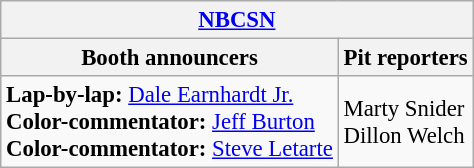<table class="wikitable" style="font-size: 95%">
<tr>
<th colspan="2"><a href='#'>NBCSN</a></th>
</tr>
<tr>
<th>Booth announcers</th>
<th>Pit reporters</th>
</tr>
<tr>
<td><strong>Lap-by-lap:</strong> <a href='#'>Dale Earnhardt Jr.</a><br><strong>Color-commentator:</strong> <a href='#'>Jeff Burton</a><br><strong>Color-commentator:</strong> <a href='#'>Steve Letarte</a></td>
<td>Marty Snider<br>Dillon Welch</td>
</tr>
</table>
